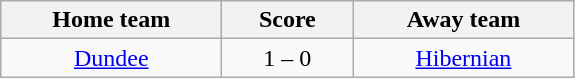<table class="wikitable" style="text-align: center">
<tr>
<th width=140>Home team</th>
<th width=80>Score</th>
<th width=140>Away team</th>
</tr>
<tr>
<td><a href='#'>Dundee</a></td>
<td>1 – 0</td>
<td><a href='#'>Hibernian</a></td>
</tr>
</table>
